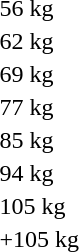<table>
<tr>
<td>56 kg<br></td>
<td></td>
<td></td>
<td></td>
</tr>
<tr>
<td>62 kg<br></td>
<td></td>
<td></td>
<td></td>
</tr>
<tr>
<td>69 kg<br></td>
<td></td>
<td></td>
<td></td>
</tr>
<tr>
<td>77 kg<br></td>
<td></td>
<td></td>
<td></td>
</tr>
<tr>
<td>85 kg<br></td>
<td></td>
<td></td>
<td></td>
</tr>
<tr>
<td>94 kg<br></td>
<td></td>
<td></td>
<td></td>
</tr>
<tr>
<td>105 kg<br></td>
<td></td>
<td></td>
<td></td>
</tr>
<tr>
<td>+105 kg<br></td>
<td></td>
<td></td>
<td></td>
</tr>
</table>
